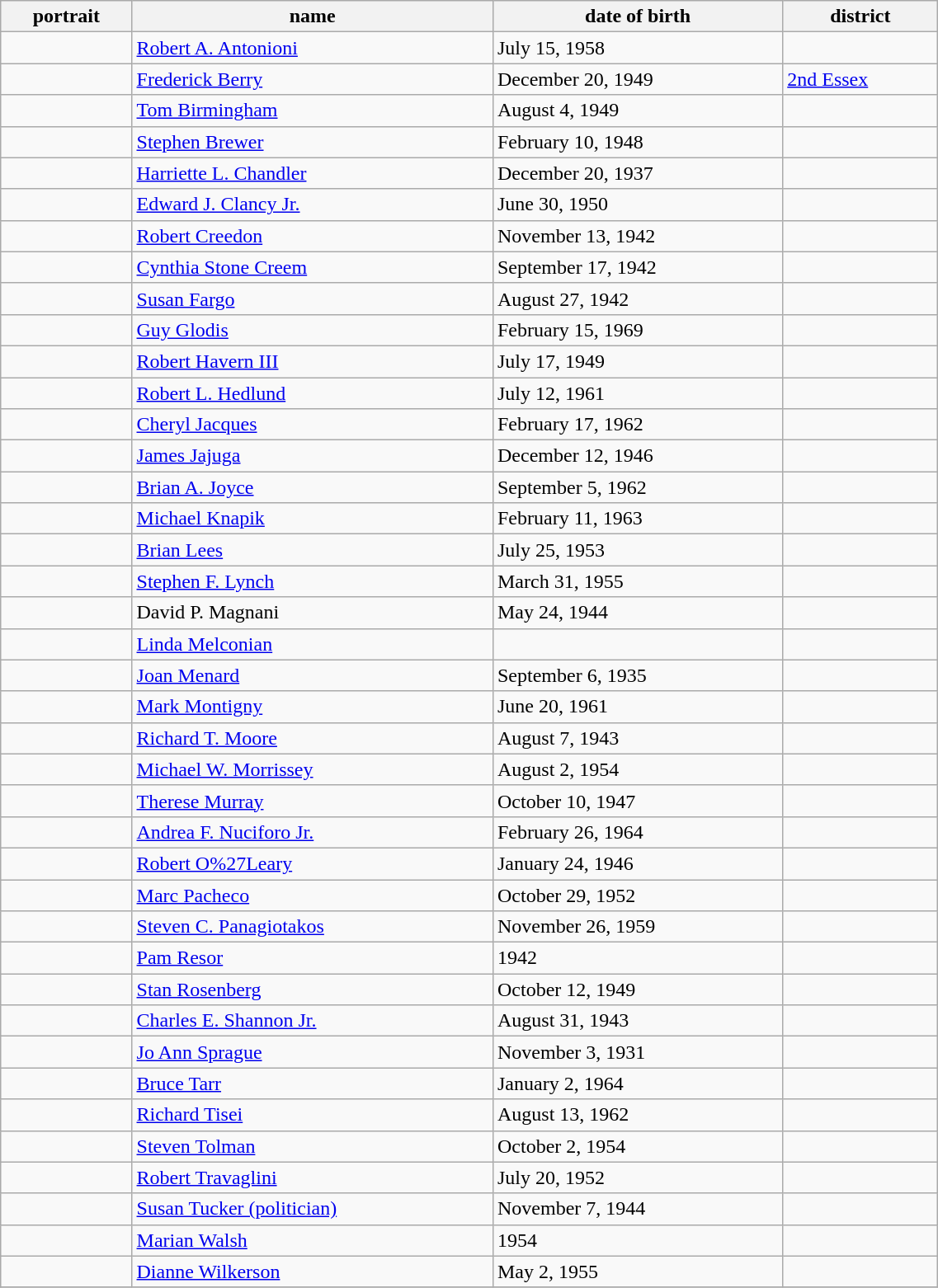<table class='wikitable sortable' style="width:60%">
<tr>
<th>portrait</th>
<th>name </th>
<th data-sort-type=date>date of birth </th>
<th>district </th>
</tr>
<tr>
<td></td>
<td><a href='#'>Robert A. Antonioni</a></td>
<td>July 15, 1958</td>
<td></td>
</tr>
<tr>
<td></td>
<td><a href='#'>Frederick Berry</a></td>
<td>December 20, 1949</td>
<td><a href='#'>2nd Essex</a></td>
</tr>
<tr>
<td></td>
<td><a href='#'>Tom Birmingham</a></td>
<td>August 4, 1949</td>
<td></td>
</tr>
<tr>
<td></td>
<td><a href='#'>Stephen Brewer</a></td>
<td>February 10, 1948</td>
<td></td>
</tr>
<tr>
<td></td>
<td><a href='#'>Harriette L. Chandler</a></td>
<td>December 20, 1937</td>
<td></td>
</tr>
<tr>
<td></td>
<td><a href='#'>Edward J. Clancy Jr.</a></td>
<td>June 30, 1950</td>
<td></td>
</tr>
<tr>
<td></td>
<td><a href='#'>Robert Creedon</a></td>
<td>November 13, 1942</td>
<td></td>
</tr>
<tr>
<td></td>
<td><a href='#'>Cynthia Stone Creem</a></td>
<td>September 17, 1942</td>
<td></td>
</tr>
<tr>
<td></td>
<td><a href='#'>Susan Fargo</a></td>
<td>August 27, 1942</td>
<td></td>
</tr>
<tr>
<td></td>
<td><a href='#'>Guy Glodis</a></td>
<td>February 15, 1969</td>
<td></td>
</tr>
<tr>
<td></td>
<td><a href='#'>Robert Havern III</a></td>
<td>July 17, 1949</td>
<td></td>
</tr>
<tr>
<td></td>
<td><a href='#'>Robert L. Hedlund</a></td>
<td>July 12, 1961</td>
<td></td>
</tr>
<tr>
<td></td>
<td><a href='#'>Cheryl Jacques</a></td>
<td>February 17, 1962</td>
<td></td>
</tr>
<tr>
<td></td>
<td><a href='#'>James Jajuga</a></td>
<td>December 12, 1946</td>
<td></td>
</tr>
<tr>
<td></td>
<td><a href='#'>Brian A. Joyce</a></td>
<td>September 5, 1962</td>
<td></td>
</tr>
<tr>
<td></td>
<td><a href='#'>Michael Knapik</a></td>
<td>February 11, 1963</td>
<td></td>
</tr>
<tr>
<td></td>
<td><a href='#'>Brian Lees</a></td>
<td>July 25, 1953</td>
<td></td>
</tr>
<tr>
<td></td>
<td><a href='#'>Stephen F. Lynch</a></td>
<td>March 31, 1955</td>
<td></td>
</tr>
<tr>
<td></td>
<td>David P. Magnani</td>
<td>May 24, 1944</td>
<td></td>
</tr>
<tr>
<td></td>
<td><a href='#'>Linda Melconian</a></td>
<td></td>
<td></td>
</tr>
<tr>
<td></td>
<td><a href='#'>Joan Menard</a></td>
<td>September 6, 1935</td>
<td></td>
</tr>
<tr>
<td></td>
<td><a href='#'>Mark Montigny</a></td>
<td>June 20, 1961</td>
<td></td>
</tr>
<tr>
<td></td>
<td><a href='#'>Richard T. Moore</a></td>
<td>August 7, 1943</td>
<td></td>
</tr>
<tr>
<td></td>
<td><a href='#'>Michael W. Morrissey</a></td>
<td>August 2, 1954</td>
<td></td>
</tr>
<tr>
<td></td>
<td><a href='#'>Therese Murray</a></td>
<td>October 10, 1947</td>
<td></td>
</tr>
<tr>
<td></td>
<td><a href='#'>Andrea F. Nuciforo Jr.</a></td>
<td>February 26, 1964</td>
<td></td>
</tr>
<tr>
<td></td>
<td><a href='#'>Robert O%27Leary</a></td>
<td>January 24, 1946</td>
<td></td>
</tr>
<tr>
<td></td>
<td><a href='#'>Marc Pacheco</a></td>
<td>October 29, 1952</td>
<td></td>
</tr>
<tr>
<td></td>
<td><a href='#'>Steven C. Panagiotakos</a></td>
<td>November 26, 1959</td>
<td></td>
</tr>
<tr>
<td></td>
<td><a href='#'>Pam Resor</a></td>
<td>1942</td>
<td></td>
</tr>
<tr>
<td></td>
<td><a href='#'>Stan Rosenberg</a></td>
<td>October 12, 1949</td>
<td></td>
</tr>
<tr>
<td></td>
<td><a href='#'>Charles E. Shannon Jr.</a></td>
<td>August 31, 1943</td>
<td></td>
</tr>
<tr>
<td></td>
<td><a href='#'>Jo Ann Sprague</a></td>
<td>November 3, 1931</td>
<td></td>
</tr>
<tr>
<td></td>
<td><a href='#'>Bruce Tarr</a></td>
<td>January 2, 1964</td>
<td></td>
</tr>
<tr>
<td></td>
<td><a href='#'>Richard Tisei</a></td>
<td>August 13, 1962</td>
<td></td>
</tr>
<tr>
<td></td>
<td><a href='#'>Steven Tolman</a></td>
<td>October 2, 1954</td>
<td></td>
</tr>
<tr>
<td></td>
<td><a href='#'>Robert Travaglini</a></td>
<td>July 20, 1952</td>
<td></td>
</tr>
<tr>
<td></td>
<td><a href='#'>Susan Tucker (politician)</a></td>
<td>November 7, 1944</td>
<td></td>
</tr>
<tr>
<td></td>
<td><a href='#'>Marian Walsh</a></td>
<td>1954</td>
<td></td>
</tr>
<tr>
<td></td>
<td><a href='#'>Dianne Wilkerson</a></td>
<td>May 2, 1955</td>
<td></td>
</tr>
<tr>
</tr>
</table>
